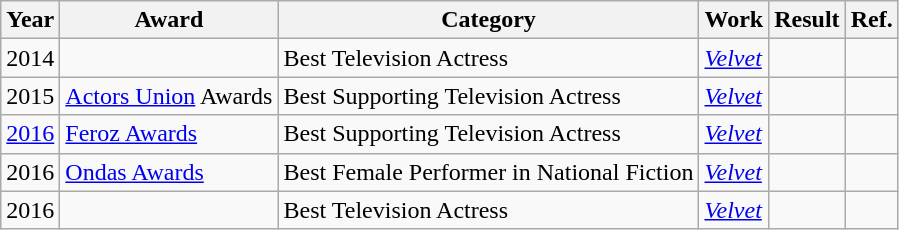<table class=wikitable>
<tr>
<th>Year</th>
<th>Award</th>
<th>Category</th>
<th>Work</th>
<th>Result</th>
<th>Ref.</th>
</tr>
<tr>
<td>2014</td>
<td></td>
<td>Best Television Actress</td>
<td><em><a href='#'>Velvet</a></em></td>
<td></td>
<td></td>
</tr>
<tr>
<td>2015</td>
<td><a href='#'>Actors Union</a> Awards</td>
<td>Best Supporting Television Actress</td>
<td><em><a href='#'>Velvet</a></em></td>
<td></td>
<td></td>
</tr>
<tr>
<td><a href='#'>2016</a></td>
<td><a href='#'>Feroz Awards</a></td>
<td>Best Supporting Television Actress</td>
<td><em><a href='#'>Velvet</a></em></td>
<td></td>
<td></td>
</tr>
<tr>
<td>2016</td>
<td><a href='#'>Ondas Awards</a></td>
<td>Best Female Performer in National Fiction</td>
<td><em><a href='#'>Velvet</a></em></td>
<td></td>
<td></td>
</tr>
<tr>
<td>2016</td>
<td></td>
<td>Best Television Actress</td>
<td><em><a href='#'>Velvet</a></em></td>
<td></td>
<td></td>
</tr>
</table>
